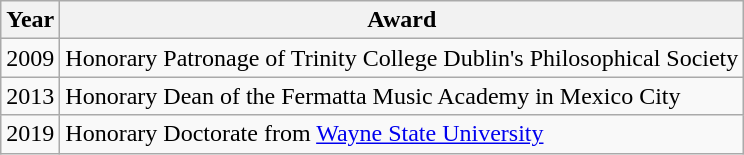<table class="wikitable">
<tr>
<th>Year</th>
<th>Award</th>
</tr>
<tr>
<td>2009</td>
<td>Honorary Patronage of Trinity College Dublin's Philosophical Society</td>
</tr>
<tr>
<td>2013</td>
<td>Honorary Dean of the Fermatta Music Academy in Mexico City </td>
</tr>
<tr>
<td>2019</td>
<td>Honorary Doctorate from <a href='#'>Wayne State University</a></td>
</tr>
</table>
